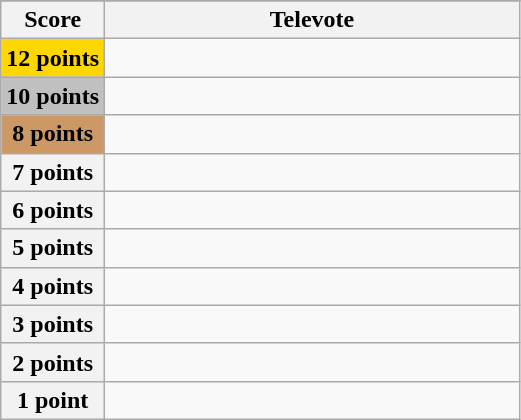<table class="wikitable">
<tr>
</tr>
<tr>
<th scope="col" width="20%">Score</th>
<th scope="col" width="80%">Televote</th>
</tr>
<tr>
<th scope="row" style="background:gold">12 points</th>
<td></td>
</tr>
<tr>
<th scope="row" style="background:silver">10 points</th>
<td></td>
</tr>
<tr>
<th scope="row" style="background:#CC9966">8 points</th>
<td></td>
</tr>
<tr>
<th scope="row">7 points</th>
<td></td>
</tr>
<tr>
<th scope="row">6 points</th>
<td></td>
</tr>
<tr>
<th scope="row">5 points</th>
<td></td>
</tr>
<tr>
<th scope="row">4 points</th>
<td></td>
</tr>
<tr>
<th scope="row">3 points</th>
<td></td>
</tr>
<tr>
<th scope="row">2 points</th>
<td></td>
</tr>
<tr>
<th scope="row">1 point</th>
<td></td>
</tr>
</table>
